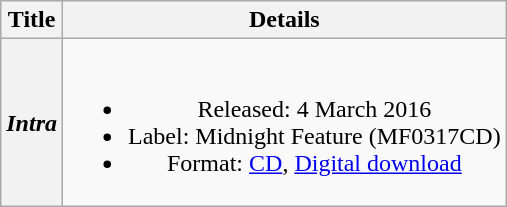<table class="wikitable plainrowheaders" style="text-align:center;" border="1">
<tr>
<th>Title</th>
<th>Details</th>
</tr>
<tr>
<th scope="row"><em>Intra</em></th>
<td><br><ul><li>Released: 4 March 2016</li><li>Label: Midnight Feature (MF0317CD)</li><li>Format: <a href='#'>CD</a>, <a href='#'>Digital download</a></li></ul></td>
</tr>
</table>
